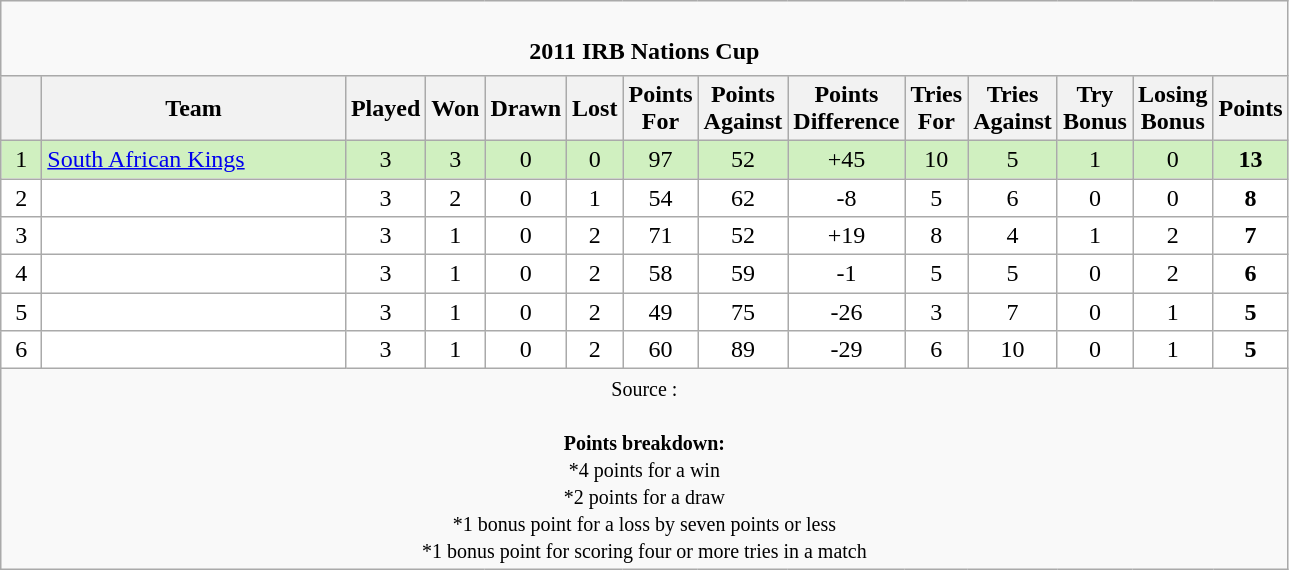<table class="wikitable" style="text-align: center;">
<tr>
<td colspan="14" cellpadding="0" cellspacing="0"><br><table border="0" width="100%" cellpadding="0" cellspacing="0">
<tr>
<td style="border:0px"><strong>2011 IRB Nations Cup</strong></td>
</tr>
</table>
</td>
</tr>
<tr>
<th bgcolor="#efefef" width="20"></th>
<th bgcolor="#efefef" width="195">Team</th>
<th bgcolor="#efefef" width="20">Played</th>
<th bgcolor="#efefef" width="20">Won</th>
<th bgcolor="#efefef" width="20">Drawn</th>
<th bgcolor="#efefef" width="20">Lost</th>
<th bgcolor="#efefef" width="20">Points For</th>
<th bgcolor="#efefef" width="20">Points Against</th>
<th bgcolor="#efefef" width="20">Points Difference</th>
<th bgcolor="#efefef" width="20">Tries For</th>
<th bgcolor="#efefef" width="20">Tries Against</th>
<th bgcolor="#efefef" width="20">Try Bonus</th>
<th bgcolor="#efefef" width="20">Losing Bonus</th>
<th bgcolor="#efefef" width="20">Points<br></th>
</tr>
<tr bgcolor=#D0F0C0 align=center>
<td>1</td>
<td align=left> <a href='#'>South African Kings</a></td>
<td>3</td>
<td>3</td>
<td>0</td>
<td>0</td>
<td>97</td>
<td>52</td>
<td>+45</td>
<td>10</td>
<td>5</td>
<td>1</td>
<td>0</td>
<td><strong>13</strong></td>
</tr>
<tr bgcolor=#ffffff align=center>
<td>2</td>
<td align=left></td>
<td>3</td>
<td>2</td>
<td>0</td>
<td>1</td>
<td>54</td>
<td>62</td>
<td>-8</td>
<td>5</td>
<td>6</td>
<td>0</td>
<td>0</td>
<td><strong>8</strong></td>
</tr>
<tr bgcolor=#ffffff align=center>
<td>3</td>
<td align=left></td>
<td>3</td>
<td>1</td>
<td>0</td>
<td>2</td>
<td>71</td>
<td>52</td>
<td>+19</td>
<td>8</td>
<td>4</td>
<td>1</td>
<td>2</td>
<td><strong>7</strong></td>
</tr>
<tr bgcolor=#ffffff align=center>
<td>4</td>
<td align=left></td>
<td>3</td>
<td>1</td>
<td>0</td>
<td>2</td>
<td>58</td>
<td>59</td>
<td>-1</td>
<td>5</td>
<td>5</td>
<td>0</td>
<td>2</td>
<td><strong>6</strong></td>
</tr>
<tr bgcolor=#ffffff align=center>
<td>5</td>
<td align=left></td>
<td>3</td>
<td>1</td>
<td>0</td>
<td>2</td>
<td>49</td>
<td>75</td>
<td>-26</td>
<td>3</td>
<td>7</td>
<td>0</td>
<td>1</td>
<td><strong>5</strong></td>
</tr>
<tr bgcolor=#ffffff align=center>
<td>6</td>
<td align=left></td>
<td>3</td>
<td>1</td>
<td>0</td>
<td>2</td>
<td>60</td>
<td>89</td>
<td>-29</td>
<td>6</td>
<td>10</td>
<td>0</td>
<td>1</td>
<td><strong>5</strong></td>
</tr>
<tr |align=left|>
<td colspan="14" style="border:0px"><small>Source : <br><br><strong>Points breakdown:</strong><br>*4 points for a win<br>*2 points for a draw<br>*1 bonus point for a loss by seven points or less<br>*1 bonus point for scoring four or more tries in a match</small></td>
</tr>
</table>
